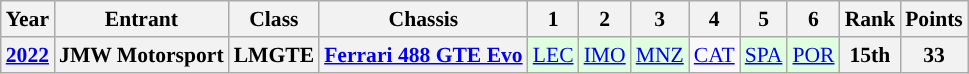<table class="wikitable" style="text-align:center; font-size:90%">
<tr>
<th>Year</th>
<th>Entrant</th>
<th>Class</th>
<th>Chassis</th>
<th>1</th>
<th>2</th>
<th>3</th>
<th>4</th>
<th>5</th>
<th>6</th>
<th>Rank</th>
<th>Points</th>
</tr>
<tr>
<th><a href='#'>2022</a></th>
<th>JMW Motorsport</th>
<th>LMGTE</th>
<th><a href='#'>Ferrari 488 GTE Evo</a></th>
<td style="background: #dfffdf"><a href='#'>LEC</a><br></td>
<td style="background: #dfffdf"><a href='#'>IMO</a><br></td>
<td style="background: #dfffdf"><a href='#'>MNZ</a><br></td>
<td><a href='#'>CAT</a></td>
<td style="background: #dfffdf"><a href='#'>SPA</a><br></td>
<td style="background: #dfffdf"><a href='#'>POR</a><br></td>
<th>15th</th>
<th>33</th>
</tr>
</table>
